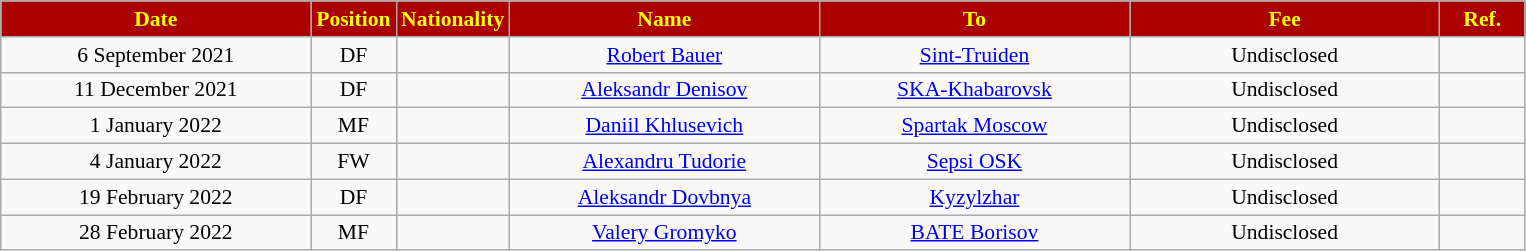<table class="wikitable"  style="text-align:center; font-size:90%; ">
<tr>
<th style="background:#AA0000; color:yellow; width:200px;">Date</th>
<th style="background:#AA0000; color:yellow; width:50px;">Position</th>
<th style="background:#AA0000; color:yellow; width:50px;">Nationality</th>
<th style="background:#AA0000; color:yellow; width:200px;">Name</th>
<th style="background:#AA0000; color:yellow; width:200px;">To</th>
<th style="background:#AA0000; color:yellow; width:200px;">Fee</th>
<th style="background:#AA0000; color:yellow; width:50px;">Ref.</th>
</tr>
<tr>
<td>6 September 2021</td>
<td>DF</td>
<td></td>
<td><a href='#'>Robert Bauer</a></td>
<td><a href='#'>Sint-Truiden</a></td>
<td>Undisclosed</td>
<td></td>
</tr>
<tr>
<td>11 December 2021</td>
<td>DF</td>
<td></td>
<td><a href='#'>Aleksandr Denisov</a></td>
<td><a href='#'>SKA-Khabarovsk</a></td>
<td>Undisclosed</td>
<td></td>
</tr>
<tr>
<td>1 January 2022</td>
<td>MF</td>
<td></td>
<td><a href='#'>Daniil Khlusevich</a></td>
<td><a href='#'>Spartak Moscow</a></td>
<td>Undisclosed</td>
<td></td>
</tr>
<tr>
<td>4 January 2022</td>
<td>FW</td>
<td></td>
<td><a href='#'>Alexandru Tudorie</a></td>
<td><a href='#'>Sepsi OSK</a></td>
<td>Undisclosed</td>
<td></td>
</tr>
<tr>
<td>19 February 2022</td>
<td>DF</td>
<td></td>
<td><a href='#'>Aleksandr Dovbnya</a></td>
<td><a href='#'>Kyzylzhar</a></td>
<td>Undisclosed</td>
<td></td>
</tr>
<tr>
<td>28 February 2022</td>
<td>MF</td>
<td></td>
<td><a href='#'>Valery Gromyko</a></td>
<td><a href='#'>BATE Borisov</a></td>
<td>Undisclosed</td>
<td></td>
</tr>
</table>
